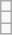<table class="wikitable">
<tr>
<td></td>
</tr>
<tr>
<td></td>
</tr>
<tr>
<td></td>
</tr>
</table>
